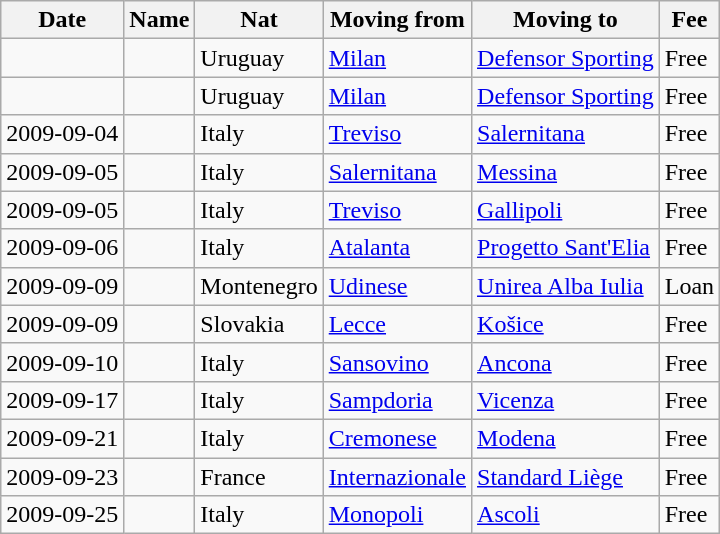<table class="wikitable sortable">
<tr>
<th>Date</th>
<th>Name</th>
<th>Nat</th>
<th>Moving from</th>
<th>Moving to</th>
<th>Fee</th>
</tr>
<tr>
<td></td>
<td></td>
<td>Uruguay</td>
<td><a href='#'>Milan</a></td>
<td> <a href='#'>Defensor Sporting</a></td>
<td>Free</td>
</tr>
<tr>
<td></td>
<td></td>
<td>Uruguay</td>
<td><a href='#'>Milan</a></td>
<td> <a href='#'>Defensor Sporting</a></td>
<td>Free</td>
</tr>
<tr>
<td>2009-09-04</td>
<td></td>
<td>Italy</td>
<td><a href='#'>Treviso</a></td>
<td><a href='#'>Salernitana</a></td>
<td>Free</td>
</tr>
<tr>
<td>2009-09-05</td>
<td></td>
<td>Italy</td>
<td><a href='#'>Salernitana</a></td>
<td><a href='#'>Messina</a></td>
<td>Free</td>
</tr>
<tr>
<td>2009-09-05</td>
<td></td>
<td>Italy</td>
<td><a href='#'>Treviso</a></td>
<td><a href='#'>Gallipoli</a></td>
<td>Free</td>
</tr>
<tr>
<td>2009-09-06</td>
<td></td>
<td>Italy</td>
<td><a href='#'>Atalanta</a></td>
<td><a href='#'>Progetto Sant'Elia</a></td>
<td>Free</td>
</tr>
<tr>
<td>2009-09-09</td>
<td></td>
<td>Montenegro</td>
<td><a href='#'>Udinese</a></td>
<td> <a href='#'>Unirea Alba Iulia</a></td>
<td>Loan</td>
</tr>
<tr>
<td>2009-09-09</td>
<td></td>
<td>Slovakia</td>
<td><a href='#'>Lecce</a></td>
<td> <a href='#'>Košice</a></td>
<td>Free</td>
</tr>
<tr>
<td>2009-09-10</td>
<td></td>
<td>Italy</td>
<td><a href='#'>Sansovino</a></td>
<td><a href='#'>Ancona</a></td>
<td>Free</td>
</tr>
<tr>
<td>2009-09-17</td>
<td></td>
<td>Italy</td>
<td><a href='#'>Sampdoria</a></td>
<td><a href='#'>Vicenza</a></td>
<td>Free</td>
</tr>
<tr>
<td>2009-09-21</td>
<td></td>
<td>Italy</td>
<td><a href='#'>Cremonese</a></td>
<td><a href='#'>Modena</a></td>
<td>Free</td>
</tr>
<tr>
<td>2009-09-23</td>
<td></td>
<td>France</td>
<td><a href='#'>Internazionale</a></td>
<td> <a href='#'>Standard Liège</a></td>
<td>Free</td>
</tr>
<tr>
<td>2009-09-25</td>
<td></td>
<td>Italy</td>
<td><a href='#'>Monopoli</a></td>
<td><a href='#'>Ascoli</a></td>
<td>Free</td>
</tr>
</table>
